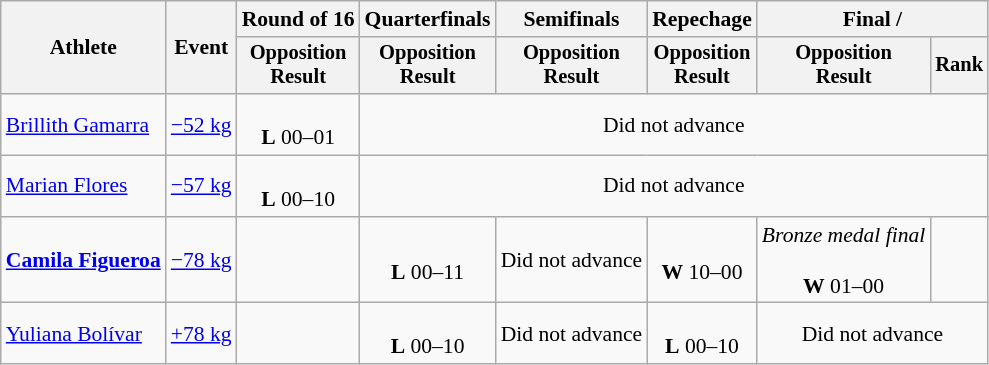<table class="wikitable" style="font-size:90%">
<tr>
<th rowspan=2>Athlete</th>
<th rowspan=2>Event</th>
<th>Round of 16</th>
<th>Quarterfinals</th>
<th>Semifinals</th>
<th>Repechage</th>
<th colspan=2>Final / </th>
</tr>
<tr style="font-size:95%">
<th>Opposition<br>Result</th>
<th>Opposition<br>Result</th>
<th>Opposition<br>Result</th>
<th>Opposition<br>Result</th>
<th>Opposition<br>Result</th>
<th>Rank</th>
</tr>
<tr align=center>
<td align=left><a href='#'>Brillith Gamarra</a></td>
<td align=left><a href='#'>−52 kg</a></td>
<td><br><strong>L</strong> 00–01</td>
<td colspan=5>Did not advance</td>
</tr>
<tr align=center>
<td align=left><a href='#'>Marian Flores</a></td>
<td align=left><a href='#'>−57 kg</a></td>
<td><br><strong>L</strong> 00–10</td>
<td colspan=5>Did not advance</td>
</tr>
<tr align=center>
<td align=left><strong><a href='#'>Camila Figueroa</a></strong></td>
<td align=left><a href='#'>−78 kg</a></td>
<td></td>
<td><br><strong>L</strong> 00–11</td>
<td>Did not advance</td>
<td><br><strong>W</strong> 10–00</td>
<td><em>Bronze medal final</em><br><br><strong>W</strong> 01–00</td>
<td></td>
</tr>
<tr align=center>
<td align=left><a href='#'>Yuliana Bolívar</a></td>
<td align=left><a href='#'>+78 kg</a></td>
<td></td>
<td><br><strong>L</strong> 00–10</td>
<td>Did not advance</td>
<td><br><strong>L</strong> 00–10</td>
<td colspan=2>Did not advance</td>
</tr>
</table>
